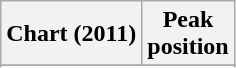<table class="wikitable sortable plainrowheaders" style="text-align:center">
<tr>
<th scope="col">Chart (2011)</th>
<th scope="col">Peak<br>position</th>
</tr>
<tr>
</tr>
<tr>
</tr>
<tr>
</tr>
<tr>
</tr>
</table>
